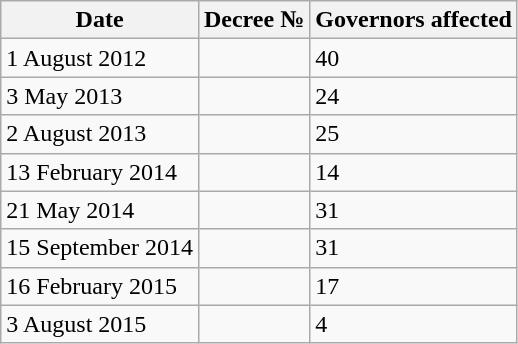<table class="wikitable sortable">
<tr>
<th scope="col">Date</th>
<th scope="col">Decree №</th>
<th scope="col">Governors affected</th>
</tr>
<tr>
<td>1 August 2012</td>
<td></td>
<td>40</td>
</tr>
<tr>
<td>3 May 2013</td>
<td></td>
<td>24</td>
</tr>
<tr>
<td>2 August 2013</td>
<td></td>
<td>25</td>
</tr>
<tr>
<td>13 February 2014</td>
<td></td>
<td>14</td>
</tr>
<tr>
<td>21 May 2014</td>
<td></td>
<td>31</td>
</tr>
<tr>
<td>15 September 2014</td>
<td></td>
<td>31</td>
</tr>
<tr>
<td>16 February 2015</td>
<td></td>
<td>17</td>
</tr>
<tr>
<td>3 August 2015</td>
<td></td>
<td>4</td>
</tr>
</table>
